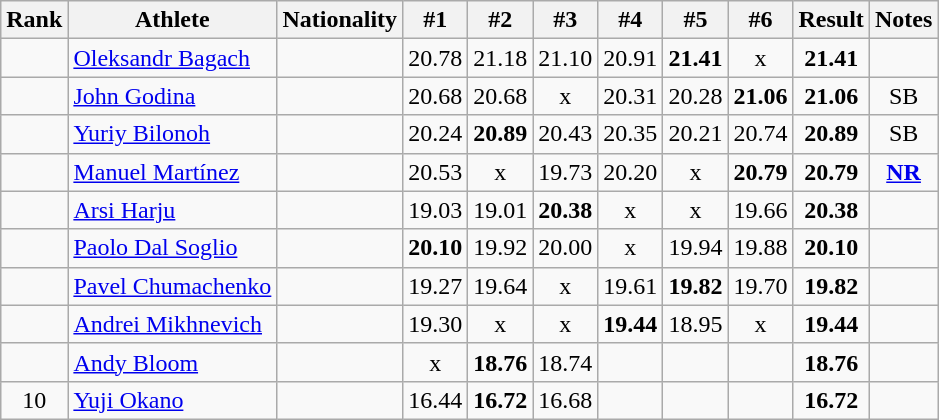<table class="wikitable sortable" style="text-align:center">
<tr>
<th>Rank</th>
<th>Athlete</th>
<th>Nationality</th>
<th>#1</th>
<th>#2</th>
<th>#3</th>
<th>#4</th>
<th>#5</th>
<th>#6</th>
<th>Result</th>
<th>Notes</th>
</tr>
<tr>
<td></td>
<td align="left"><a href='#'>Oleksandr Bagach</a></td>
<td align=left></td>
<td>20.78</td>
<td>21.18</td>
<td>21.10</td>
<td>20.91</td>
<td><strong>21.41</strong></td>
<td>x</td>
<td><strong>21.41</strong></td>
<td></td>
</tr>
<tr>
<td></td>
<td align="left"><a href='#'>John Godina</a></td>
<td align=left></td>
<td>20.68</td>
<td>20.68</td>
<td>x</td>
<td>20.31</td>
<td>20.28</td>
<td><strong>21.06</strong></td>
<td><strong>21.06</strong></td>
<td>SB</td>
</tr>
<tr>
<td></td>
<td align="left"><a href='#'>Yuriy Bilonoh</a></td>
<td align=left></td>
<td>20.24</td>
<td><strong>20.89</strong></td>
<td>20.43</td>
<td>20.35</td>
<td>20.21</td>
<td>20.74</td>
<td><strong>20.89</strong></td>
<td>SB</td>
</tr>
<tr>
<td></td>
<td align="left"><a href='#'>Manuel Martínez</a></td>
<td align=left></td>
<td>20.53</td>
<td>x</td>
<td>19.73</td>
<td>20.20</td>
<td>x</td>
<td><strong>20.79</strong></td>
<td><strong>20.79</strong></td>
<td><strong><a href='#'>NR</a></strong></td>
</tr>
<tr>
<td></td>
<td align="left"><a href='#'>Arsi Harju</a></td>
<td align=left></td>
<td>19.03</td>
<td>19.01</td>
<td><strong>20.38</strong></td>
<td>x</td>
<td>x</td>
<td>19.66</td>
<td><strong>20.38</strong></td>
<td></td>
</tr>
<tr>
<td></td>
<td align="left"><a href='#'>Paolo Dal Soglio</a></td>
<td align=left></td>
<td><strong>20.10</strong></td>
<td>19.92</td>
<td>20.00</td>
<td>x</td>
<td>19.94</td>
<td>19.88</td>
<td><strong>20.10</strong></td>
<td></td>
</tr>
<tr>
<td></td>
<td align="left"><a href='#'>Pavel Chumachenko</a></td>
<td align=left></td>
<td>19.27</td>
<td>19.64</td>
<td>x</td>
<td>19.61</td>
<td><strong>19.82</strong></td>
<td>19.70</td>
<td><strong>19.82</strong></td>
<td></td>
</tr>
<tr>
<td></td>
<td align="left"><a href='#'>Andrei Mikhnevich</a></td>
<td align=left></td>
<td>19.30</td>
<td>x</td>
<td>x</td>
<td><strong>19.44</strong></td>
<td>18.95</td>
<td>x</td>
<td><strong>19.44</strong></td>
<td></td>
</tr>
<tr>
<td></td>
<td align="left"><a href='#'>Andy Bloom</a></td>
<td align=left></td>
<td>x</td>
<td><strong>18.76</strong></td>
<td>18.74</td>
<td></td>
<td></td>
<td></td>
<td><strong>18.76</strong></td>
<td></td>
</tr>
<tr>
<td>10</td>
<td align="left"><a href='#'>Yuji Okano</a></td>
<td align=left></td>
<td>16.44</td>
<td><strong>16.72</strong></td>
<td>16.68</td>
<td></td>
<td></td>
<td></td>
<td><strong>16.72</strong></td>
<td></td>
</tr>
</table>
